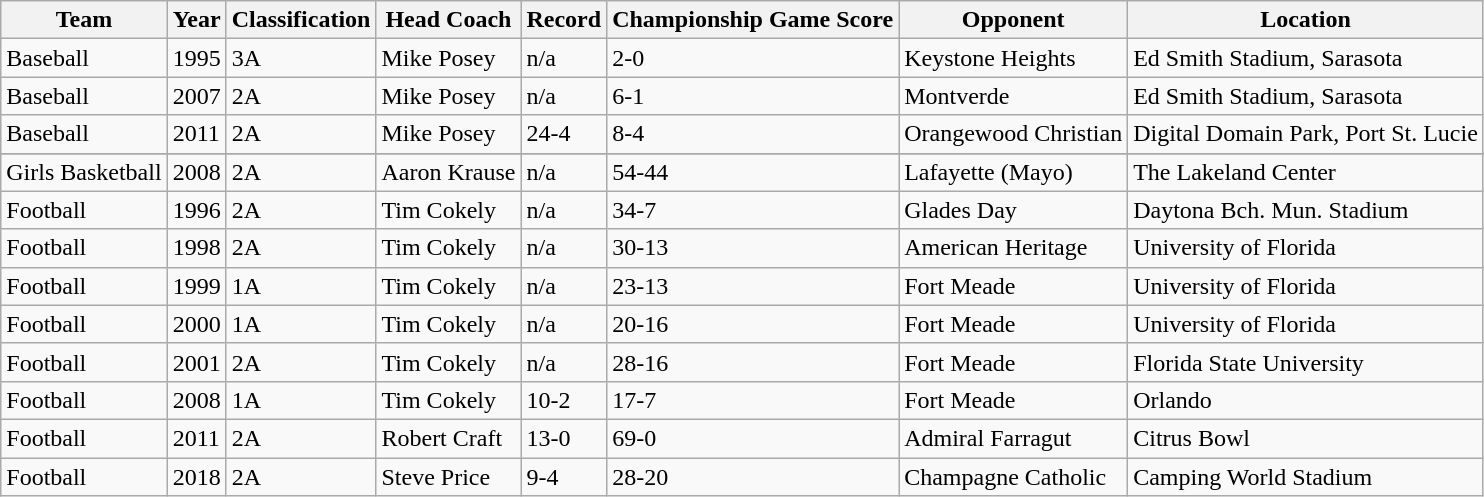<table class="wikitable">
<tr>
<th>Team</th>
<th>Year</th>
<th>Classification</th>
<th>Head Coach</th>
<th>Record</th>
<th>Championship Game Score</th>
<th>Opponent</th>
<th>Location</th>
</tr>
<tr>
<td>Baseball</td>
<td>1995</td>
<td>3A</td>
<td>Mike Posey</td>
<td>n/a</td>
<td>2-0</td>
<td>Keystone Heights</td>
<td>Ed Smith Stadium, Sarasota</td>
</tr>
<tr>
<td>Baseball</td>
<td>2007</td>
<td>2A</td>
<td>Mike Posey</td>
<td>n/a</td>
<td>6-1</td>
<td>Montverde</td>
<td>Ed Smith Stadium, Sarasota</td>
</tr>
<tr>
<td>Baseball</td>
<td>2011</td>
<td>2A</td>
<td>Mike Posey</td>
<td>24-4</td>
<td>8-4</td>
<td>Orangewood Christian</td>
<td>Digital Domain Park, Port St. Lucie</td>
</tr>
<tr>
</tr>
<tr>
<td>Girls Basketball</td>
<td>2008</td>
<td>2A</td>
<td>Aaron Krause</td>
<td>n/a</td>
<td>54-44</td>
<td>Lafayette (Mayo)</td>
<td>The Lakeland Center</td>
</tr>
<tr>
<td>Football</td>
<td>1996</td>
<td>2A</td>
<td>Tim Cokely</td>
<td>n/a</td>
<td>34-7</td>
<td>Glades Day</td>
<td>Daytona Bch. Mun. Stadium</td>
</tr>
<tr>
<td>Football</td>
<td>1998</td>
<td>2A</td>
<td>Tim Cokely</td>
<td>n/a</td>
<td>30-13</td>
<td>American Heritage</td>
<td>University of Florida</td>
</tr>
<tr>
<td>Football</td>
<td>1999</td>
<td>1A</td>
<td>Tim Cokely</td>
<td>n/a</td>
<td>23-13</td>
<td>Fort Meade</td>
<td>University of Florida</td>
</tr>
<tr>
<td>Football</td>
<td>2000</td>
<td>1A</td>
<td>Tim Cokely</td>
<td>n/a</td>
<td>20-16</td>
<td>Fort Meade</td>
<td>University of Florida</td>
</tr>
<tr>
<td>Football</td>
<td>2001</td>
<td>2A</td>
<td>Tim Cokely</td>
<td>n/a</td>
<td>28-16</td>
<td>Fort Meade</td>
<td>Florida State University</td>
</tr>
<tr>
<td>Football</td>
<td>2008</td>
<td>1A</td>
<td>Tim Cokely</td>
<td>10-2</td>
<td>17-7</td>
<td>Fort Meade</td>
<td>Orlando</td>
</tr>
<tr>
<td>Football</td>
<td>2011</td>
<td>2A</td>
<td>Robert Craft</td>
<td>13-0</td>
<td>69-0</td>
<td>Admiral Farragut</td>
<td>Citrus Bowl</td>
</tr>
<tr>
<td>Football</td>
<td>2018</td>
<td>2A</td>
<td>Steve Price</td>
<td>9-4</td>
<td>28-20</td>
<td>Champagne Catholic</td>
<td>Camping World Stadium</td>
</tr>
</table>
